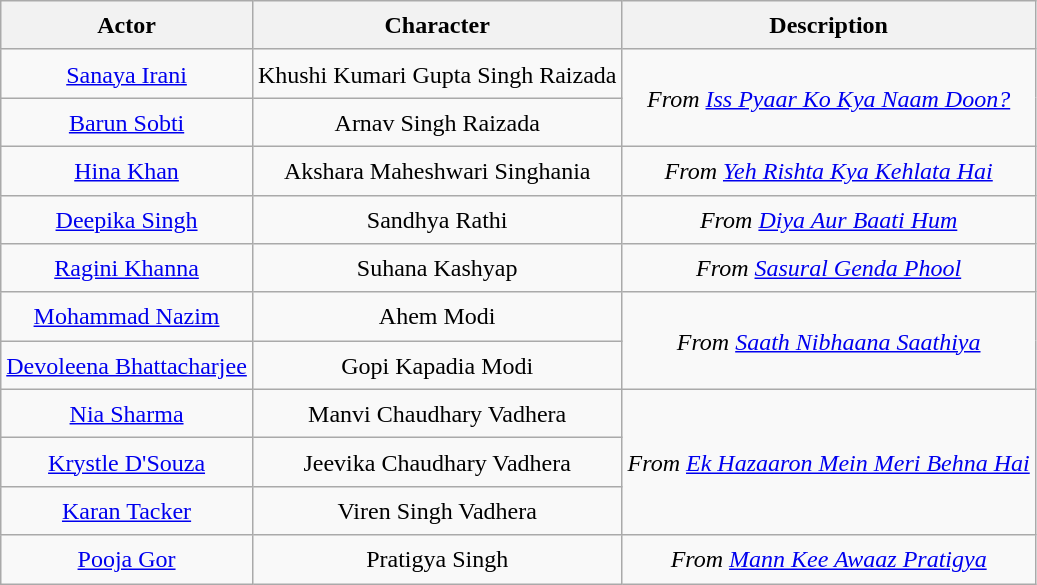<table class="wikitable sortable" style="text-align:center; line-height:25px; width:auto;">
<tr>
<th>Actor</th>
<th>Character</th>
<th>Description</th>
</tr>
<tr>
<td><a href='#'>Sanaya Irani</a></td>
<td>Khushi Kumari Gupta Singh Raizada</td>
<td rowspan="2"><em>From <a href='#'>Iss Pyaar Ko Kya Naam Doon?</a></em></td>
</tr>
<tr>
<td><a href='#'>Barun Sobti</a></td>
<td>Arnav Singh Raizada</td>
</tr>
<tr>
<td><a href='#'>Hina Khan</a></td>
<td>Akshara Maheshwari Singhania</td>
<td><em>From <a href='#'>Yeh Rishta Kya Kehlata Hai</a></em></td>
</tr>
<tr>
<td><a href='#'>Deepika Singh</a></td>
<td>Sandhya Rathi</td>
<td><em>From <a href='#'>Diya Aur Baati Hum</a></em></td>
</tr>
<tr>
<td><a href='#'>Ragini Khanna</a></td>
<td>Suhana Kashyap</td>
<td><em>From <a href='#'>Sasural Genda Phool</a></em></td>
</tr>
<tr>
<td><a href='#'>Mohammad Nazim</a></td>
<td>Ahem Modi</td>
<td rowspan="2"><em>From <a href='#'>Saath Nibhaana Saathiya</a></em></td>
</tr>
<tr>
<td><a href='#'>Devoleena Bhattacharjee</a></td>
<td>Gopi Kapadia Modi</td>
</tr>
<tr>
<td><a href='#'>Nia Sharma</a></td>
<td>Manvi Chaudhary Vadhera</td>
<td rowspan="3"><em>From <a href='#'>Ek Hazaaron Mein Meri Behna Hai</a></em></td>
</tr>
<tr>
<td><a href='#'>Krystle D'Souza</a></td>
<td>Jeevika Chaudhary Vadhera</td>
</tr>
<tr>
<td><a href='#'>Karan Tacker</a></td>
<td>Viren Singh Vadhera</td>
</tr>
<tr>
<td><a href='#'>Pooja Gor</a></td>
<td>Pratigya Singh</td>
<td><em>From <a href='#'>Mann Kee Awaaz Pratigya</a></em></td>
</tr>
</table>
